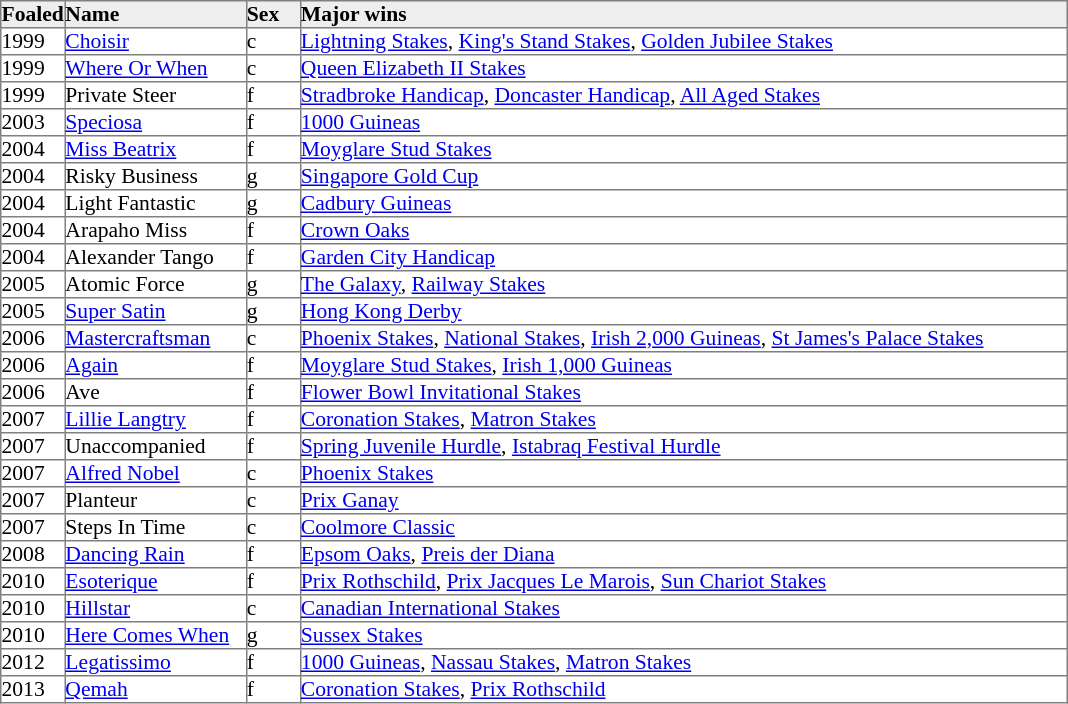<table border="1" cellpadding="0" style="border-collapse: collapse; font-size:90%">
<tr style="background:#eee;">
<td style="width:35px;"><strong>Foaled</strong></td>
<td style="width:120px;"><strong>Name</strong></td>
<td style="width:35px;"><strong>Sex</strong></td>
<td style="width:510px;"><strong>Major wins</strong></td>
</tr>
<tr>
<td>1999</td>
<td><a href='#'>Choisir</a></td>
<td>c</td>
<td><a href='#'>Lightning Stakes</a>, <a href='#'>King's Stand Stakes</a>, <a href='#'>Golden Jubilee Stakes</a></td>
</tr>
<tr>
<td>1999</td>
<td><a href='#'>Where Or When</a></td>
<td>c</td>
<td><a href='#'>Queen Elizabeth II Stakes</a></td>
</tr>
<tr>
<td>1999</td>
<td>Private Steer</td>
<td>f</td>
<td><a href='#'>Stradbroke Handicap</a>, <a href='#'>Doncaster Handicap</a>, <a href='#'>All Aged Stakes</a></td>
</tr>
<tr>
<td>2003</td>
<td><a href='#'>Speciosa</a></td>
<td>f</td>
<td><a href='#'>1000 Guineas</a></td>
</tr>
<tr>
<td>2004</td>
<td><a href='#'>Miss Beatrix</a></td>
<td>f</td>
<td><a href='#'>Moyglare Stud Stakes</a></td>
</tr>
<tr>
<td>2004</td>
<td>Risky Business</td>
<td>g</td>
<td><a href='#'>Singapore Gold Cup</a></td>
</tr>
<tr>
<td>2004</td>
<td>Light Fantastic</td>
<td>g</td>
<td><a href='#'>Cadbury Guineas</a></td>
</tr>
<tr>
<td>2004</td>
<td>Arapaho Miss</td>
<td>f</td>
<td><a href='#'>Crown Oaks</a></td>
</tr>
<tr>
<td>2004</td>
<td>Alexander Tango</td>
<td>f</td>
<td><a href='#'>Garden City Handicap</a></td>
</tr>
<tr>
<td>2005</td>
<td>Atomic Force</td>
<td>g</td>
<td><a href='#'>The Galaxy</a>, <a href='#'>Railway Stakes</a></td>
</tr>
<tr>
<td>2005</td>
<td><a href='#'>Super Satin</a></td>
<td>g</td>
<td><a href='#'>Hong Kong Derby</a></td>
</tr>
<tr>
<td>2006</td>
<td><a href='#'>Mastercraftsman</a></td>
<td>c</td>
<td><a href='#'>Phoenix Stakes</a>, <a href='#'>National Stakes</a>, <a href='#'>Irish 2,000 Guineas</a>, <a href='#'>St James's Palace Stakes</a></td>
</tr>
<tr>
<td>2006</td>
<td><a href='#'>Again</a></td>
<td>f</td>
<td><a href='#'>Moyglare Stud Stakes</a>, <a href='#'>Irish 1,000 Guineas</a></td>
</tr>
<tr>
<td>2006</td>
<td>Ave</td>
<td>f</td>
<td><a href='#'>Flower Bowl Invitational Stakes</a></td>
</tr>
<tr>
<td>2007</td>
<td><a href='#'>Lillie Langtry</a></td>
<td>f</td>
<td><a href='#'>Coronation Stakes</a>, <a href='#'>Matron Stakes</a></td>
</tr>
<tr>
<td>2007</td>
<td>Unaccompanied</td>
<td>f</td>
<td><a href='#'>Spring Juvenile Hurdle</a>, <a href='#'>Istabraq Festival Hurdle</a></td>
</tr>
<tr>
<td>2007</td>
<td><a href='#'>Alfred Nobel</a></td>
<td>c</td>
<td><a href='#'>Phoenix Stakes</a></td>
</tr>
<tr>
<td>2007</td>
<td>Planteur</td>
<td>c</td>
<td><a href='#'>Prix Ganay</a></td>
</tr>
<tr>
<td>2007</td>
<td>Steps In Time</td>
<td>c</td>
<td><a href='#'>Coolmore Classic</a></td>
</tr>
<tr>
<td>2008</td>
<td><a href='#'>Dancing Rain</a></td>
<td>f</td>
<td><a href='#'>Epsom Oaks</a>, <a href='#'>Preis der Diana</a></td>
</tr>
<tr>
<td>2010</td>
<td><a href='#'>Esoterique</a></td>
<td>f</td>
<td><a href='#'>Prix Rothschild</a>, <a href='#'>Prix Jacques Le Marois</a>, <a href='#'>Sun Chariot Stakes</a></td>
</tr>
<tr>
<td>2010</td>
<td><a href='#'>Hillstar</a></td>
<td>c</td>
<td><a href='#'>Canadian International Stakes</a></td>
</tr>
<tr>
<td>2010</td>
<td><a href='#'>Here Comes When</a></td>
<td>g</td>
<td><a href='#'>Sussex Stakes</a></td>
</tr>
<tr>
<td>2012</td>
<td><a href='#'>Legatissimo</a></td>
<td>f</td>
<td><a href='#'>1000 Guineas</a>, <a href='#'>Nassau Stakes</a>, <a href='#'>Matron Stakes</a></td>
</tr>
<tr>
<td>2013</td>
<td><a href='#'>Qemah</a></td>
<td>f</td>
<td><a href='#'>Coronation Stakes</a>, <a href='#'>Prix Rothschild</a></td>
</tr>
</table>
